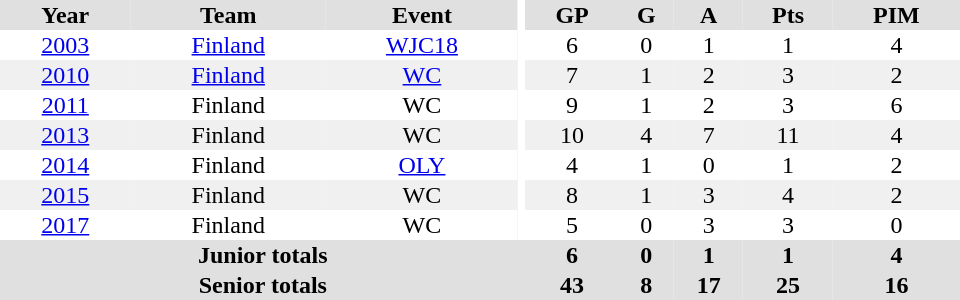<table border="0" cellpadding="1" cellspacing="0" ID="Table3" style="text-align:center; width:40em">
<tr bgcolor="#e0e0e0">
<th>Year</th>
<th>Team</th>
<th>Event</th>
<th rowspan="102" bgcolor="#ffffff"></th>
<th>GP</th>
<th>G</th>
<th>A</th>
<th>Pts</th>
<th>PIM</th>
</tr>
<tr>
<td><a href='#'>2003</a></td>
<td><a href='#'>Finland</a></td>
<td><a href='#'>WJC18</a></td>
<td>6</td>
<td>0</td>
<td>1</td>
<td>1</td>
<td>4</td>
</tr>
<tr bgcolor="#f0f0f0">
<td><a href='#'>2010</a></td>
<td><a href='#'>Finland</a></td>
<td><a href='#'>WC</a></td>
<td>7</td>
<td>1</td>
<td>2</td>
<td>3</td>
<td>2</td>
</tr>
<tr>
<td><a href='#'>2011</a></td>
<td>Finland</td>
<td>WC</td>
<td>9</td>
<td>1</td>
<td>2</td>
<td>3</td>
<td>6</td>
</tr>
<tr bgcolor="#f0f0f0">
<td><a href='#'>2013</a></td>
<td>Finland</td>
<td>WC</td>
<td>10</td>
<td>4</td>
<td>7</td>
<td>11</td>
<td>4</td>
</tr>
<tr>
<td><a href='#'>2014</a></td>
<td>Finland</td>
<td><a href='#'>OLY</a></td>
<td>4</td>
<td>1</td>
<td>0</td>
<td>1</td>
<td>2</td>
</tr>
<tr bgcolor="#f0f0f0">
<td><a href='#'>2015</a></td>
<td>Finland</td>
<td>WC</td>
<td>8</td>
<td>1</td>
<td>3</td>
<td>4</td>
<td>2</td>
</tr>
<tr>
<td><a href='#'>2017</a></td>
<td>Finland</td>
<td>WC</td>
<td>5</td>
<td>0</td>
<td>3</td>
<td>3</td>
<td>0</td>
</tr>
<tr bgcolor="#e0e0e0">
<th colspan="4">Junior totals</th>
<th>6</th>
<th>0</th>
<th>1</th>
<th>1</th>
<th>4</th>
</tr>
<tr bgcolor="#e0e0e0">
<th colspan="4">Senior totals</th>
<th>43</th>
<th>8</th>
<th>17</th>
<th>25</th>
<th>16</th>
</tr>
</table>
